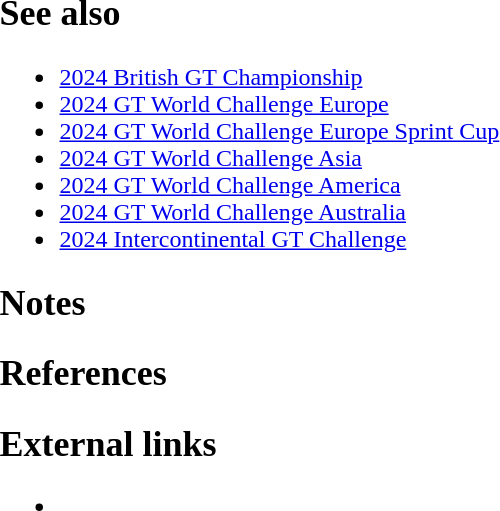<table>
<tr>
<td><br><h2>See also</h2><ul><li><a href='#'>2024 British GT Championship</a></li><li><a href='#'>2024 GT World Challenge Europe</a></li><li><a href='#'>2024 GT World Challenge Europe Sprint Cup</a></li><li><a href='#'>2024 GT World Challenge Asia</a></li><li><a href='#'>2024 GT World Challenge America</a></li><li><a href='#'>2024 GT World Challenge Australia</a></li><li><a href='#'>2024 Intercontinental GT Challenge</a></li></ul><h2>Notes</h2>
<h2>References</h2><h2>External links</h2><ul><li></li></ul><br>
</td>
</tr>
</table>
